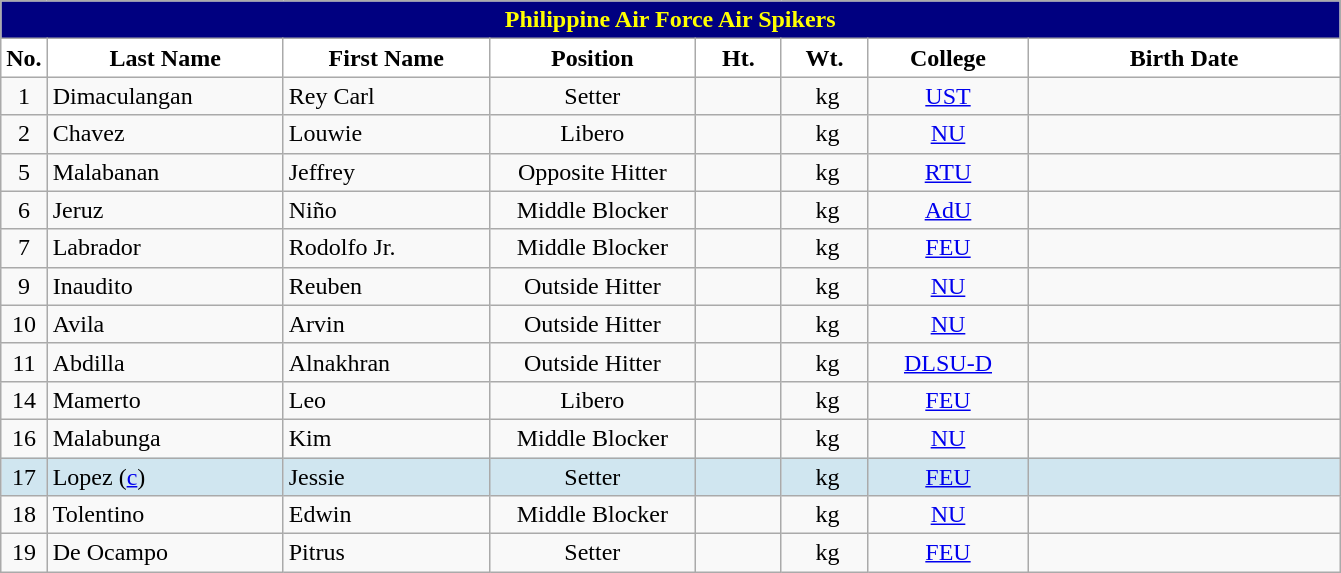<table class="wikitable" style="text-align:center;">
<tr>
<td colspan="8" style= "background: #000080; color: yellow; text-align: center"><strong>Philippine Air Force Air Spikers</strong></td>
</tr>
<tr>
<th width=3px style="background: white; color: black; text-align: center"><strong>No.</strong></th>
<th width=150px style="background: white; color: black">Last Name</th>
<th width=130px style="background: white; color: black">First Name</th>
<th width=130px style="background: white; color: black">Position</th>
<th width=50px style="background: white; color: black">Ht.</th>
<th width=50px style="background: white; color: black">Wt.</th>
<th width=100px style="background: white; color: black">College</th>
<th width=200px style="background: white; color: black">Birth Date</th>
</tr>
<tr>
<td>1</td>
<td style="text-align: left"> Dimaculangan</td>
<td style="text-align: left">Rey Carl</td>
<td>Setter</td>
<td></td>
<td> kg</td>
<td><a href='#'>UST</a></td>
<td></td>
</tr>
<tr>
<td>2</td>
<td style="text-align: left"> Chavez</td>
<td style="text-align: left">Louwie</td>
<td>Libero</td>
<td></td>
<td> kg</td>
<td><a href='#'>NU</a></td>
<td></td>
</tr>
<tr>
<td>5</td>
<td style="text-align: left"> Malabanan</td>
<td style="text-align: left">Jeffrey</td>
<td>Opposite Hitter</td>
<td></td>
<td> kg</td>
<td><a href='#'>RTU</a></td>
<td></td>
</tr>
<tr>
<td>6</td>
<td style="text-align: left"> Jeruz</td>
<td style="text-align: left">Niño</td>
<td>Middle Blocker</td>
<td></td>
<td> kg</td>
<td><a href='#'>AdU</a></td>
<td></td>
</tr>
<tr>
<td>7</td>
<td style="text-align: left"> Labrador</td>
<td style="text-align: left">Rodolfo Jr.</td>
<td>Middle Blocker</td>
<td></td>
<td> kg</td>
<td><a href='#'>FEU</a></td>
<td></td>
</tr>
<tr>
<td>9</td>
<td style="text-align: left"> Inaudito</td>
<td style="text-align: left">Reuben</td>
<td>Outside Hitter</td>
<td></td>
<td> kg</td>
<td><a href='#'>NU</a></td>
<td></td>
</tr>
<tr>
<td>10</td>
<td style="text-align: left"> Avila</td>
<td style="text-align: left">Arvin</td>
<td>Outside Hitter</td>
<td></td>
<td> kg</td>
<td><a href='#'>NU</a></td>
<td></td>
</tr>
<tr>
<td>11</td>
<td style="text-align: left"> Abdilla</td>
<td style="text-align: left">Alnakhran</td>
<td>Outside Hitter</td>
<td></td>
<td> kg</td>
<td><a href='#'>DLSU-D</a></td>
<td></td>
</tr>
<tr>
<td>14</td>
<td style="text-align: left"> Mamerto</td>
<td style="text-align: left">Leo</td>
<td>Libero</td>
<td></td>
<td> kg</td>
<td><a href='#'>FEU</a></td>
<td></td>
</tr>
<tr>
<td>16</td>
<td style="text-align: left"> Malabunga</td>
<td style="text-align: left">Kim</td>
<td>Middle Blocker</td>
<td></td>
<td> kg</td>
<td><a href='#'>NU</a></td>
<td></td>
</tr>
<tr bgcolor=#D0E6F>
<td>17</td>
<td style="text-align: left"> Lopez (<a href='#'>c</a>)</td>
<td style="text-align: left">Jessie</td>
<td>Setter</td>
<td></td>
<td> kg</td>
<td><a href='#'>FEU</a></td>
<td></td>
</tr>
<tr>
<td>18</td>
<td style="text-align: left"> Tolentino</td>
<td style="text-align: left">Edwin</td>
<td>Middle Blocker</td>
<td></td>
<td> kg</td>
<td><a href='#'>NU</a></td>
<td></td>
</tr>
<tr>
<td>19</td>
<td style="text-align: left"> De Ocampo</td>
<td style="text-align: left">Pitrus</td>
<td>Setter</td>
<td></td>
<td> kg</td>
<td><a href='#'>FEU</a></td>
<td></td>
</tr>
</table>
